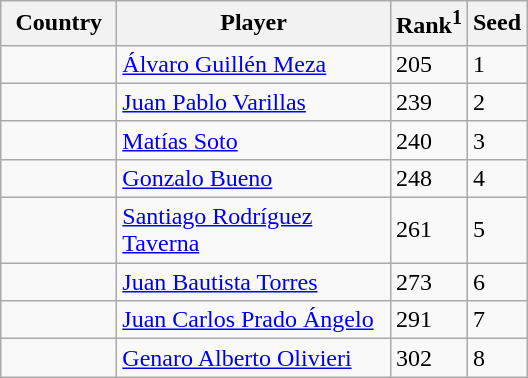<table class="sortable wikitable">
<tr>
<th width="70">Country</th>
<th width="175">Player</th>
<th>Rank<sup>1</sup></th>
<th>Seed</th>
</tr>
<tr>
<td></td>
<td><a href='#'>Álvaro Guillén Meza</a></td>
<td>205</td>
<td>1</td>
</tr>
<tr>
<td></td>
<td><a href='#'>Juan Pablo Varillas</a></td>
<td>239</td>
<td>2</td>
</tr>
<tr>
<td></td>
<td><a href='#'>Matías Soto</a></td>
<td>240</td>
<td>3</td>
</tr>
<tr>
<td></td>
<td><a href='#'>Gonzalo Bueno</a></td>
<td>248</td>
<td>4</td>
</tr>
<tr>
<td></td>
<td><a href='#'>Santiago Rodríguez Taverna</a></td>
<td>261</td>
<td>5</td>
</tr>
<tr>
<td></td>
<td><a href='#'>Juan Bautista Torres</a></td>
<td>273</td>
<td>6</td>
</tr>
<tr>
<td></td>
<td><a href='#'>Juan Carlos Prado Ángelo</a></td>
<td>291</td>
<td>7</td>
</tr>
<tr>
<td></td>
<td><a href='#'>Genaro Alberto Olivieri</a></td>
<td>302</td>
<td>8</td>
</tr>
</table>
